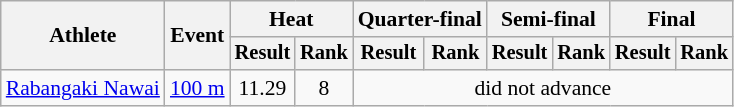<table class=wikitable style="font-size:90%">
<tr>
<th rowspan="2">Athlete</th>
<th rowspan="2">Event</th>
<th colspan="2">Heat</th>
<th colspan="2">Quarter-final</th>
<th colspan="2">Semi-final</th>
<th colspan="2">Final</th>
</tr>
<tr style="font-size:95%">
<th>Result</th>
<th>Rank</th>
<th>Result</th>
<th>Rank</th>
<th>Result</th>
<th>Rank</th>
<th>Result</th>
<th>Rank</th>
</tr>
<tr align=center>
<td align=left><a href='#'>Rabangaki Nawai</a></td>
<td align=left><a href='#'>100 m</a></td>
<td>11.29</td>
<td>8</td>
<td colspan=6>did not advance</td>
</tr>
</table>
